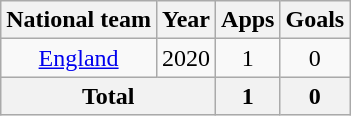<table class="wikitable" style="text-align: center;">
<tr>
<th>National team</th>
<th>Year</th>
<th>Apps</th>
<th>Goals</th>
</tr>
<tr>
<td><a href='#'>England</a></td>
<td>2020</td>
<td>1</td>
<td>0</td>
</tr>
<tr>
<th colspan="2">Total</th>
<th>1</th>
<th>0</th>
</tr>
</table>
